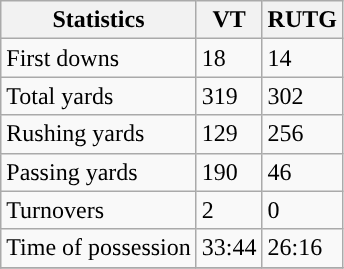<table class="wikitable">
<tr>
<th>Statistics</th>
<th>VT</th>
<th>RUTG</th>
</tr>
<tr>
<td>First downs</td>
<td>18</td>
<td>14</td>
</tr>
<tr>
<td>Total yards</td>
<td>319</td>
<td>302</td>
</tr>
<tr>
<td>Rushing yards</td>
<td>129</td>
<td>256</td>
</tr>
<tr>
<td>Passing yards</td>
<td>190</td>
<td>46</td>
</tr>
<tr>
<td>Turnovers</td>
<td>2</td>
<td>0</td>
</tr>
<tr>
<td>Time of possession</td>
<td>33:44</td>
<td>26:16</td>
</tr>
<tr>
</tr>
</table>
